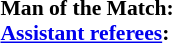<table style="width:100%; font-size:90%;">
<tr>
<td><br><strong>Man of the Match:</strong><br><strong><a href='#'>Assistant referees</a>:</strong></td>
</tr>
</table>
